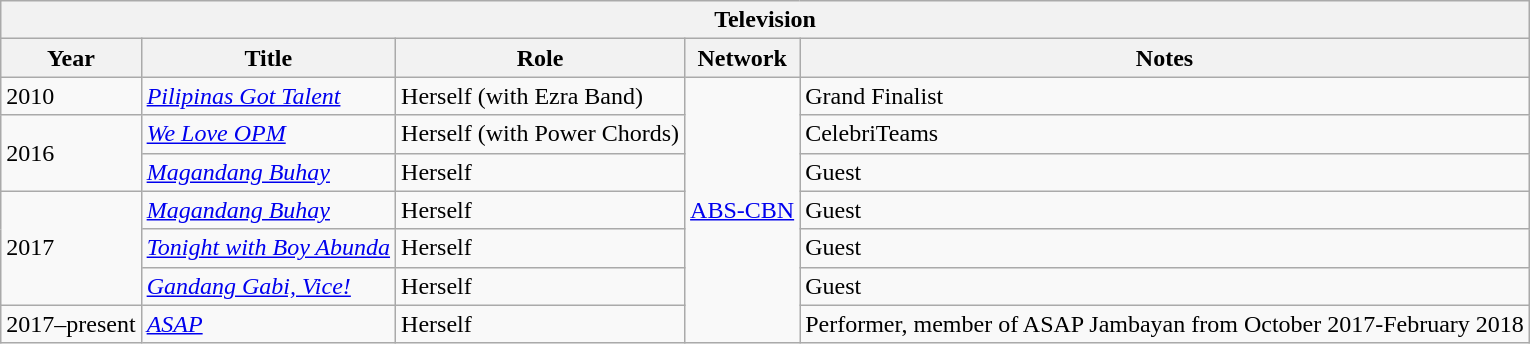<table class="wikitable">
<tr>
<th colspan=5>Television</th>
</tr>
<tr>
<th>Year</th>
<th>Title</th>
<th>Role</th>
<th>Network</th>
<th>Notes</th>
</tr>
<tr>
<td>2010</td>
<td><em><a href='#'>Pilipinas Got Talent</a></em></td>
<td>Herself (with Ezra Band)</td>
<td rowspan=7><a href='#'>ABS-CBN</a></td>
<td>Grand Finalist</td>
</tr>
<tr>
<td rowspan=2>2016</td>
<td><em><a href='#'>We Love OPM</a></em></td>
<td>Herself (with Power Chords)</td>
<td>CelebriTeams</td>
</tr>
<tr>
<td><em><a href='#'>Magandang Buhay</a></em></td>
<td>Herself</td>
<td>Guest</td>
</tr>
<tr>
<td rowspan=3>2017</td>
<td><em><a href='#'>Magandang Buhay</a></em></td>
<td>Herself</td>
<td>Guest</td>
</tr>
<tr>
<td><em><a href='#'>Tonight with Boy Abunda</a></em></td>
<td>Herself</td>
<td>Guest</td>
</tr>
<tr>
<td><em><a href='#'>Gandang Gabi, Vice!</a></em></td>
<td>Herself</td>
<td>Guest</td>
</tr>
<tr>
<td>2017–present</td>
<td><em><a href='#'>ASAP</a></em></td>
<td>Herself</td>
<td>Performer, member of ASAP Jambayan from October 2017-February 2018</td>
</tr>
</table>
